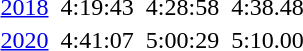<table>
<tr>
<td><a href='#'>2018</a></td>
<td></td>
<td>4:19:43</td>
<td></td>
<td>4:28:58</td>
<td></td>
<td>4:38.48</td>
</tr>
<tr>
<td><a href='#'>2020</a></td>
<td></td>
<td>4:41:07</td>
<td></td>
<td>5:00:29</td>
<td></td>
<td>5:10.00</td>
</tr>
</table>
